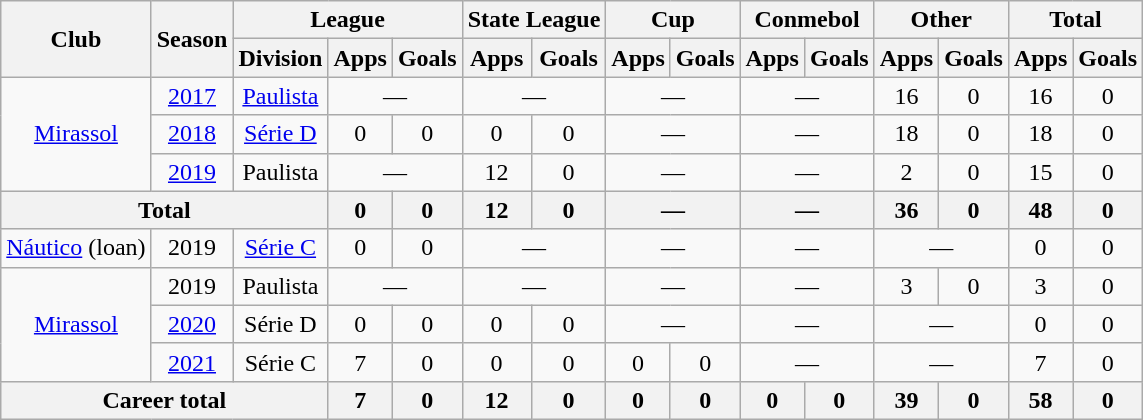<table class="wikitable" style="text-align: center;">
<tr>
<th rowspan="2">Club</th>
<th rowspan="2">Season</th>
<th colspan="3">League</th>
<th colspan="2">State League</th>
<th colspan="2">Cup</th>
<th colspan="2">Conmebol</th>
<th colspan="2">Other</th>
<th colspan="2">Total</th>
</tr>
<tr>
<th>Division</th>
<th>Apps</th>
<th>Goals</th>
<th>Apps</th>
<th>Goals</th>
<th>Apps</th>
<th>Goals</th>
<th>Apps</th>
<th>Goals</th>
<th>Apps</th>
<th>Goals</th>
<th>Apps</th>
<th>Goals</th>
</tr>
<tr>
<td rowspan="3" valign="center"><a href='#'>Mirassol</a></td>
<td><a href='#'>2017</a></td>
<td><a href='#'>Paulista</a></td>
<td colspan="2">—</td>
<td colspan="2">—</td>
<td colspan="2">—</td>
<td colspan="2">—</td>
<td>16</td>
<td>0</td>
<td>16</td>
<td>0</td>
</tr>
<tr>
<td><a href='#'>2018</a></td>
<td><a href='#'>Série D</a></td>
<td>0</td>
<td>0</td>
<td>0</td>
<td>0</td>
<td colspan="2">—</td>
<td colspan="2">—</td>
<td>18</td>
<td>0</td>
<td>18</td>
<td>0</td>
</tr>
<tr>
<td><a href='#'>2019</a></td>
<td>Paulista</td>
<td colspan="2">—</td>
<td>12</td>
<td>0</td>
<td colspan="2">—</td>
<td colspan="2">—</td>
<td>2</td>
<td>0</td>
<td>15</td>
<td>0</td>
</tr>
<tr>
<th colspan="3">Total</th>
<th>0</th>
<th>0</th>
<th>12</th>
<th>0</th>
<th colspan="2">—</th>
<th colspan="2">—</th>
<th>36</th>
<th>0</th>
<th>48</th>
<th>0</th>
</tr>
<tr>
<td valign="center"><a href='#'>Náutico</a> (loan)</td>
<td>2019</td>
<td><a href='#'>Série C</a></td>
<td>0</td>
<td>0</td>
<td colspan="2">—</td>
<td colspan="2">—</td>
<td colspan="2">—</td>
<td colspan="2">—</td>
<td>0</td>
<td>0</td>
</tr>
<tr>
<td rowspan="3" valign="center"><a href='#'>Mirassol</a></td>
<td>2019</td>
<td>Paulista</td>
<td colspan="2">—</td>
<td colspan="2">—</td>
<td colspan="2">—</td>
<td colspan="2">—</td>
<td>3</td>
<td>0</td>
<td>3</td>
<td>0</td>
</tr>
<tr>
<td><a href='#'>2020</a></td>
<td>Série D</td>
<td>0</td>
<td>0</td>
<td>0</td>
<td>0</td>
<td colspan="2">—</td>
<td colspan="2">—</td>
<td colspan="2">—</td>
<td>0</td>
<td>0</td>
</tr>
<tr>
<td><a href='#'>2021</a></td>
<td>Série C</td>
<td>7</td>
<td>0</td>
<td>0</td>
<td>0</td>
<td>0</td>
<td>0</td>
<td colspan="2">—</td>
<td colspan="2">—</td>
<td>7</td>
<td>0</td>
</tr>
<tr>
<th colspan="3"><strong>Career total</strong></th>
<th>7</th>
<th>0</th>
<th>12</th>
<th>0</th>
<th>0</th>
<th>0</th>
<th>0</th>
<th>0</th>
<th>39</th>
<th>0</th>
<th>58</th>
<th>0</th>
</tr>
</table>
